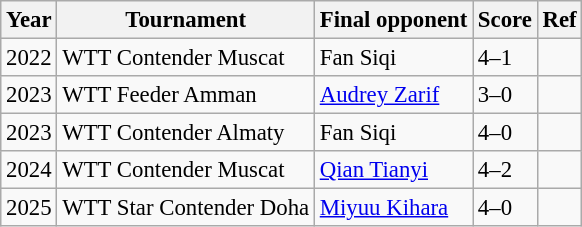<table class="wikitable" style="font-size: 95%;">
<tr>
<th>Year</th>
<th>Tournament</th>
<th>Final opponent</th>
<th>Score</th>
<th>Ref</th>
</tr>
<tr>
<td>2022</td>
<td>WTT Contender Muscat</td>
<td> Fan Siqi</td>
<td>4–1</td>
<td></td>
</tr>
<tr>
<td>2023</td>
<td>WTT Feeder Amman</td>
<td> <a href='#'>Audrey Zarif</a></td>
<td>3–0</td>
<td></td>
</tr>
<tr>
<td>2023</td>
<td>WTT Contender Almaty</td>
<td> Fan Siqi</td>
<td>4–0</td>
<td></td>
</tr>
<tr>
<td>2024</td>
<td>WTT Contender Muscat</td>
<td> <a href='#'>Qian Tianyi</a></td>
<td>4–2</td>
<td></td>
</tr>
<tr>
<td>2025</td>
<td>WTT Star Contender Doha</td>
<td> <a href='#'>Miyuu Kihara</a></td>
<td>4–0</td>
<td></td>
</tr>
</table>
